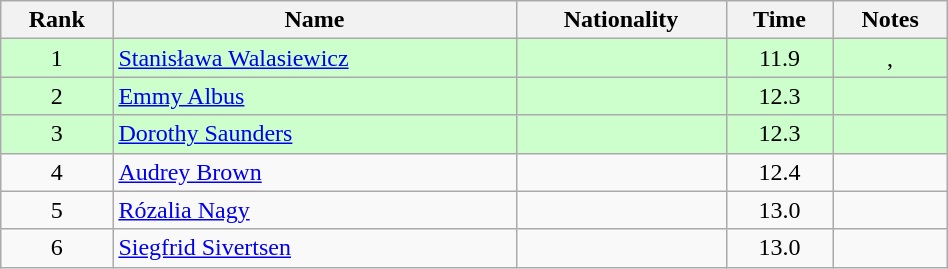<table class="wikitable sortable" style="text-align:center;width: 50%">
<tr>
<th>Rank</th>
<th>Name</th>
<th>Nationality</th>
<th>Time</th>
<th>Notes</th>
</tr>
<tr bgcolor=ccffcc>
<td>1</td>
<td align=left><a href='#'>Stanisława Walasiewicz</a></td>
<td align=left></td>
<td>11.9</td>
<td>, </td>
</tr>
<tr bgcolor=ccffcc>
<td>2</td>
<td align=left><a href='#'>Emmy Albus</a></td>
<td align=left></td>
<td>12.3</td>
<td></td>
</tr>
<tr bgcolor=ccffcc>
<td>3</td>
<td align=left><a href='#'>Dorothy Saunders</a></td>
<td align=left></td>
<td>12.3</td>
<td></td>
</tr>
<tr>
<td>4</td>
<td align=left><a href='#'>Audrey Brown</a></td>
<td align=left></td>
<td>12.4</td>
<td></td>
</tr>
<tr>
<td>5</td>
<td align=left><a href='#'>Rózalia Nagy</a></td>
<td align=left></td>
<td>13.0</td>
<td></td>
</tr>
<tr>
<td>6</td>
<td align=left><a href='#'>Siegfrid Sivertsen</a></td>
<td align=left></td>
<td>13.0</td>
<td></td>
</tr>
</table>
